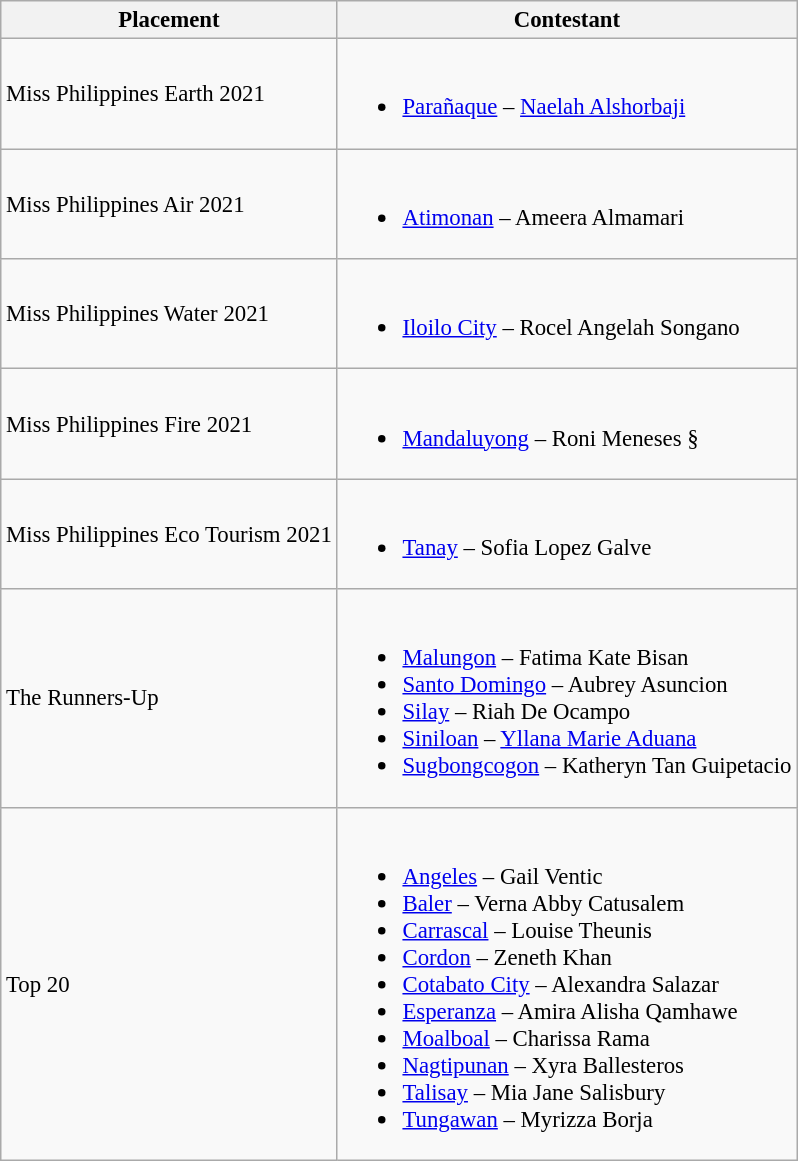<table class="wikitable sortable" style="font-size: 95%;">
<tr>
<th>Placement</th>
<th>Contestant</th>
</tr>
<tr>
<td>Miss Philippines Earth 2021</td>
<td><br><ul><li><a href='#'>Parañaque</a> – <a href='#'>Naelah Alshorbaji</a></li></ul></td>
</tr>
<tr>
<td>Miss Philippines Air 2021</td>
<td><br><ul><li><a href='#'>Atimonan</a> – Ameera Almamari</li></ul></td>
</tr>
<tr>
<td>Miss Philippines Water 2021</td>
<td><br><ul><li><a href='#'>Iloilo City</a> – Rocel Angelah Songano</li></ul></td>
</tr>
<tr>
<td>Miss Philippines Fire 2021</td>
<td><br><ul><li><a href='#'>Mandaluyong</a> – Roni Meneses §</li></ul></td>
</tr>
<tr>
<td>Miss Philippines Eco Tourism 2021</td>
<td><br><ul><li><a href='#'>Tanay</a> – Sofia Lopez Galve</li></ul></td>
</tr>
<tr>
<td>The Runners-Up</td>
<td><br><ul><li><a href='#'>Malungon</a> – Fatima Kate Bisan</li><li><a href='#'>Santo Domingo</a> – Aubrey Asuncion</li><li><a href='#'>Silay</a> – Riah De Ocampo</li><li><a href='#'>Siniloan</a> – <a href='#'>Yllana Marie Aduana</a></li><li><a href='#'>Sugbongcogon</a> – Katheryn Tan Guipetacio</li></ul></td>
</tr>
<tr>
<td>Top 20</td>
<td><br><ul><li><a href='#'>Angeles</a> – Gail Ventic</li><li><a href='#'>Baler</a> – Verna Abby Catusalem</li><li><a href='#'>Carrascal</a> – Louise Theunis</li><li><a href='#'>Cordon</a> – Zeneth Khan</li><li><a href='#'>Cotabato City</a> – Alexandra Salazar</li><li><a href='#'>Esperanza</a> – Amira Alisha Qamhawe</li><li><a href='#'>Moalboal</a> – Charissa Rama</li><li><a href='#'>Nagtipunan</a> – Xyra Ballesteros</li><li><a href='#'>Talisay</a> – Mia Jane Salisbury</li><li><a href='#'>Tungawan</a> – Myrizza Borja</li></ul></td>
</tr>
</table>
